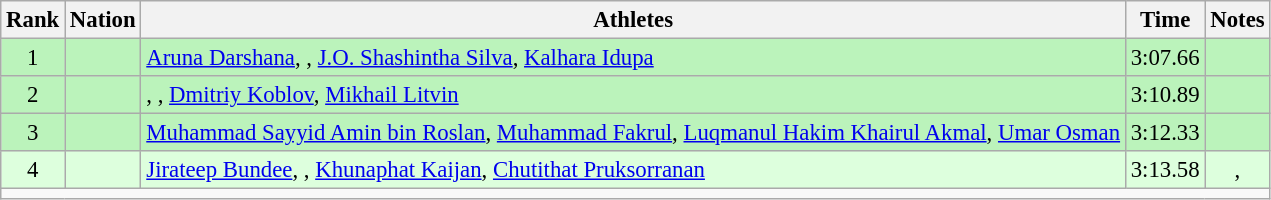<table class="wikitable sortable" style="text-align:center;font-size:95%">
<tr>
<th scope="col" style="width: 10px;">Rank</th>
<th scope="col">Nation</th>
<th scope="col">Athletes</th>
<th scope="col">Time</th>
<th scope="col">Notes</th>
</tr>
<tr bgcolor=bbf3bb>
<td>1</td>
<td align="left"></td>
<td align="left"><a href='#'>Aruna Darshana</a>, , <a href='#'>J.O. Shashintha Silva</a>, <a href='#'>Kalhara Idupa</a></td>
<td>3:07.66</td>
<td></td>
</tr>
<tr bgcolor=bbf3bb>
<td>2</td>
<td align="left"></td>
<td align="left">, , <a href='#'>Dmitriy Koblov</a>, <a href='#'>Mikhail Litvin</a></td>
<td>3:10.89</td>
<td></td>
</tr>
<tr bgcolor=bbf3bb>
<td>3</td>
<td align="left"></td>
<td align="left"><a href='#'>Muhammad Sayyid Amin bin Roslan</a>, <a href='#'>Muhammad Fakrul</a>, <a href='#'>Luqmanul Hakim Khairul Akmal</a>, <a href='#'>Umar Osman</a></td>
<td>3:12.33</td>
<td></td>
</tr>
<tr bgcolor=ddffdd>
<td>4</td>
<td align="left"></td>
<td align="left"><a href='#'>Jirateep Bundee</a>, , <a href='#'>Khunaphat Kaijan</a>, <a href='#'>Chutithat Pruksorranan</a></td>
<td>3:13.58</td>
<td>, </td>
</tr>
<tr class="sortbottom">
<td colspan="5"></td>
</tr>
</table>
